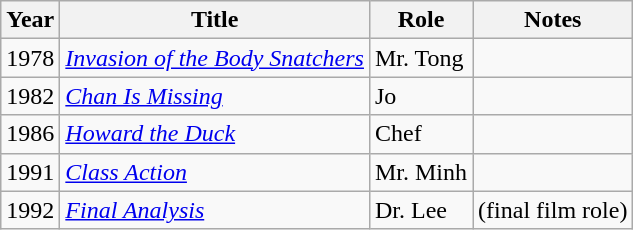<table class="wikitable">
<tr>
<th>Year</th>
<th>Title</th>
<th>Role</th>
<th>Notes</th>
</tr>
<tr>
<td>1978</td>
<td><em><a href='#'>Invasion of the Body Snatchers</a></em></td>
<td>Mr. Tong</td>
<td></td>
</tr>
<tr>
<td>1982</td>
<td><em><a href='#'>Chan Is Missing</a></em></td>
<td>Jo</td>
<td></td>
</tr>
<tr>
<td>1986</td>
<td><em><a href='#'>Howard the Duck</a></em></td>
<td>Chef</td>
<td></td>
</tr>
<tr>
<td>1991</td>
<td><em><a href='#'>Class Action</a></em></td>
<td>Mr. Minh</td>
<td></td>
</tr>
<tr>
<td>1992</td>
<td><em><a href='#'>Final Analysis</a></em></td>
<td>Dr. Lee</td>
<td>(final film role)</td>
</tr>
</table>
